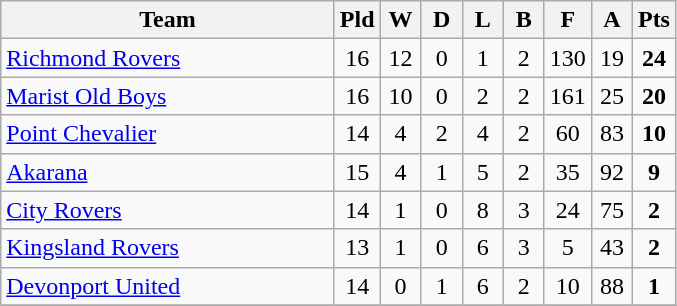<table class="wikitable" style="text-align:center;">
<tr>
<th width=215>Team</th>
<th width=20 abbr="Played">Pld</th>
<th width=20 abbr="Won">W</th>
<th width=20 abbr="Drawn">D</th>
<th width=20 abbr="Lost">L</th>
<th width=20 abbr="Bye">B</th>
<th width=20 abbr="For">F</th>
<th width=20 abbr="Against">A</th>
<th width=20 abbr="Points">Pts</th>
</tr>
<tr>
<td style="text-align:left;"><a href='#'>Richmond Rovers</a></td>
<td>16</td>
<td>12</td>
<td>0</td>
<td>1</td>
<td>2</td>
<td>130</td>
<td>19</td>
<td><strong>24</strong></td>
</tr>
<tr>
<td style="text-align:left;"><a href='#'>Marist Old Boys</a></td>
<td>16</td>
<td>10</td>
<td>0</td>
<td>2</td>
<td>2</td>
<td>161</td>
<td>25</td>
<td><strong>20</strong></td>
</tr>
<tr>
<td style="text-align:left;"><a href='#'>Point Chevalier</a></td>
<td>14</td>
<td>4</td>
<td>2</td>
<td>4</td>
<td>2</td>
<td>60</td>
<td>83</td>
<td><strong>10</strong></td>
</tr>
<tr>
<td style="text-align:left;"><a href='#'>Akarana</a></td>
<td>15</td>
<td>4</td>
<td>1</td>
<td>5</td>
<td>2</td>
<td>35</td>
<td>92</td>
<td><strong>9</strong></td>
</tr>
<tr>
<td style="text-align:left;"><a href='#'>City Rovers</a></td>
<td>14</td>
<td>1</td>
<td>0</td>
<td>8</td>
<td>3</td>
<td>24</td>
<td>75</td>
<td><strong>2</strong></td>
</tr>
<tr>
<td style="text-align:left;"><a href='#'>Kingsland Rovers</a></td>
<td>13</td>
<td>1</td>
<td>0</td>
<td>6</td>
<td>3</td>
<td>5</td>
<td>43</td>
<td><strong>2</strong></td>
</tr>
<tr>
<td style="text-align:left;"><a href='#'>Devonport United</a></td>
<td>14</td>
<td>0</td>
<td>1</td>
<td>6</td>
<td>2</td>
<td>10</td>
<td>88</td>
<td><strong>1</strong></td>
</tr>
<tr>
</tr>
</table>
